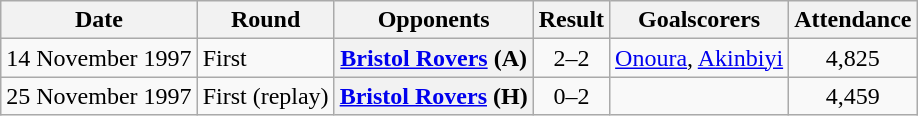<table class="wikitable plainrowheaders ">
<tr>
<th scope=col>Date</th>
<th scope=col>Round</th>
<th scope=col>Opponents</th>
<th scope=col>Result</th>
<th scope=col class=unsortable>Goalscorers</th>
<th scope=col>Attendance</th>
</tr>
<tr>
<td>14 November 1997</td>
<td>First</td>
<th scope=row><a href='#'>Bristol Rovers</a> (A)</th>
<td align=center>2–2</td>
<td><a href='#'>Onoura</a>, <a href='#'>Akinbiyi</a></td>
<td align=center>4,825</td>
</tr>
<tr>
<td>25 November 1997</td>
<td>First (replay)</td>
<th scope=row><a href='#'>Bristol Rovers</a> (H)</th>
<td align=center>0–2</td>
<td></td>
<td align=center>4,459</td>
</tr>
</table>
